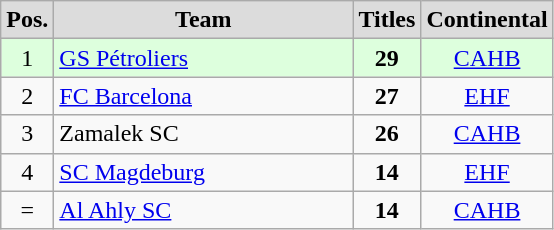<table class="wikitable" style="text-align: center;">
<tr>
<th style="background:#DCDCDC;width:0.5em">Pos.</th>
<th style="background:#DCDCDC;width:12em">Team</th>
<th style="background:#DCDCDC;width:1em">Titles</th>
<th style="background:#DCDCDC;width:1em">Continental</th>
</tr>
<tr style="background:#dfd;">
<td align=center>1</td>
<td align=left> <a href='#'>GS Pétroliers</a></td>
<td align=center><strong>29</strong></td>
<td align=center><a href='#'>CAHB</a></td>
</tr>
<tr>
<td align=center>2</td>
<td align=left> <a href='#'>FC Barcelona</a></td>
<td align=center><strong>27</strong></td>
<td align=center><a href='#'>EHF</a></td>
</tr>
<tr>
<td align=center>3</td>
<td align=left> Zamalek SC</td>
<td align=center><strong>26</strong></td>
<td align=center><a href='#'>CAHB</a></td>
</tr>
<tr>
<td align=center>4</td>
<td align=left> <a href='#'>SC Magdeburg</a></td>
<td align=center><strong>14</strong></td>
<td align=center><a href='#'>EHF</a></td>
</tr>
<tr>
<td align=center>=</td>
<td align=left> <a href='#'>Al Ahly SC</a></td>
<td align=center><strong>14</strong></td>
<td align=center><a href='#'>CAHB</a></td>
</tr>
</table>
